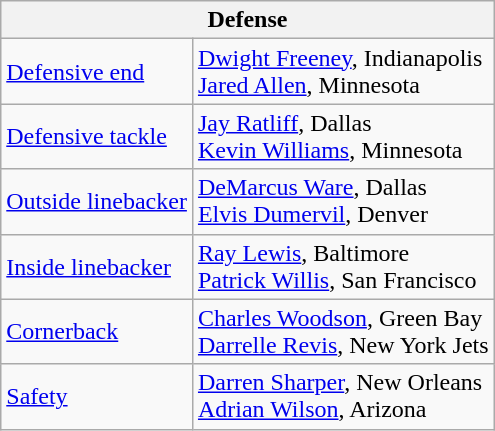<table class="wikitable">
<tr>
<th colspan="2">Defense</th>
</tr>
<tr>
<td><a href='#'>Defensive end</a></td>
<td><a href='#'>Dwight Freeney</a>, Indianapolis<br><a href='#'>Jared Allen</a>, Minnesota</td>
</tr>
<tr>
<td><a href='#'>Defensive tackle</a></td>
<td><a href='#'>Jay Ratliff</a>, Dallas<br><a href='#'>Kevin Williams</a>, Minnesota</td>
</tr>
<tr>
<td><a href='#'>Outside linebacker</a></td>
<td><a href='#'>DeMarcus Ware</a>, Dallas<br><a href='#'>Elvis Dumervil</a>, Denver</td>
</tr>
<tr>
<td><a href='#'>Inside linebacker</a></td>
<td><a href='#'>Ray Lewis</a>, Baltimore<br><a href='#'>Patrick Willis</a>, San Francisco</td>
</tr>
<tr>
<td><a href='#'>Cornerback</a></td>
<td><a href='#'>Charles Woodson</a>, Green Bay<br><a href='#'>Darrelle Revis</a>, New York Jets</td>
</tr>
<tr>
<td><a href='#'>Safety</a></td>
<td><a href='#'>Darren Sharper</a>, New Orleans<br><a href='#'>Adrian Wilson</a>, Arizona</td>
</tr>
</table>
